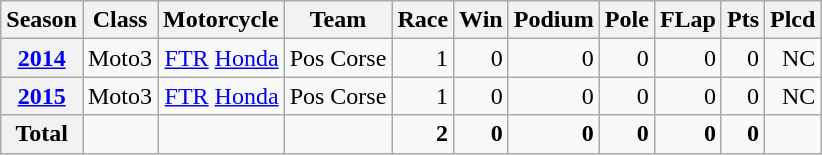<table class="wikitable" style=text-align:right>
<tr>
<th>Season</th>
<th>Class</th>
<th>Motorcycle</th>
<th>Team</th>
<th>Race</th>
<th>Win</th>
<th>Podium</th>
<th>Pole</th>
<th>FLap</th>
<th>Pts</th>
<th>Plcd</th>
</tr>
<tr>
<th><a href='#'>2014</a></th>
<td>Moto3</td>
<td><a href='#'>FTR</a> <a href='#'>Honda</a></td>
<td>Pos Corse</td>
<td>1</td>
<td>0</td>
<td>0</td>
<td>0</td>
<td>0</td>
<td>0</td>
<td>NC</td>
</tr>
<tr>
<th><a href='#'>2015</a></th>
<td>Moto3</td>
<td><a href='#'>FTR</a> <a href='#'>Honda</a></td>
<td>Pos Corse</td>
<td>1</td>
<td>0</td>
<td>0</td>
<td>0</td>
<td>0</td>
<td>0</td>
<td>NC</td>
</tr>
<tr>
<th>Total</th>
<td></td>
<td></td>
<td></td>
<td><strong>2</strong></td>
<td><strong>0</strong></td>
<td><strong>0</strong></td>
<td><strong>0</strong></td>
<td><strong>0</strong></td>
<td><strong>0</strong></td>
<td></td>
</tr>
</table>
